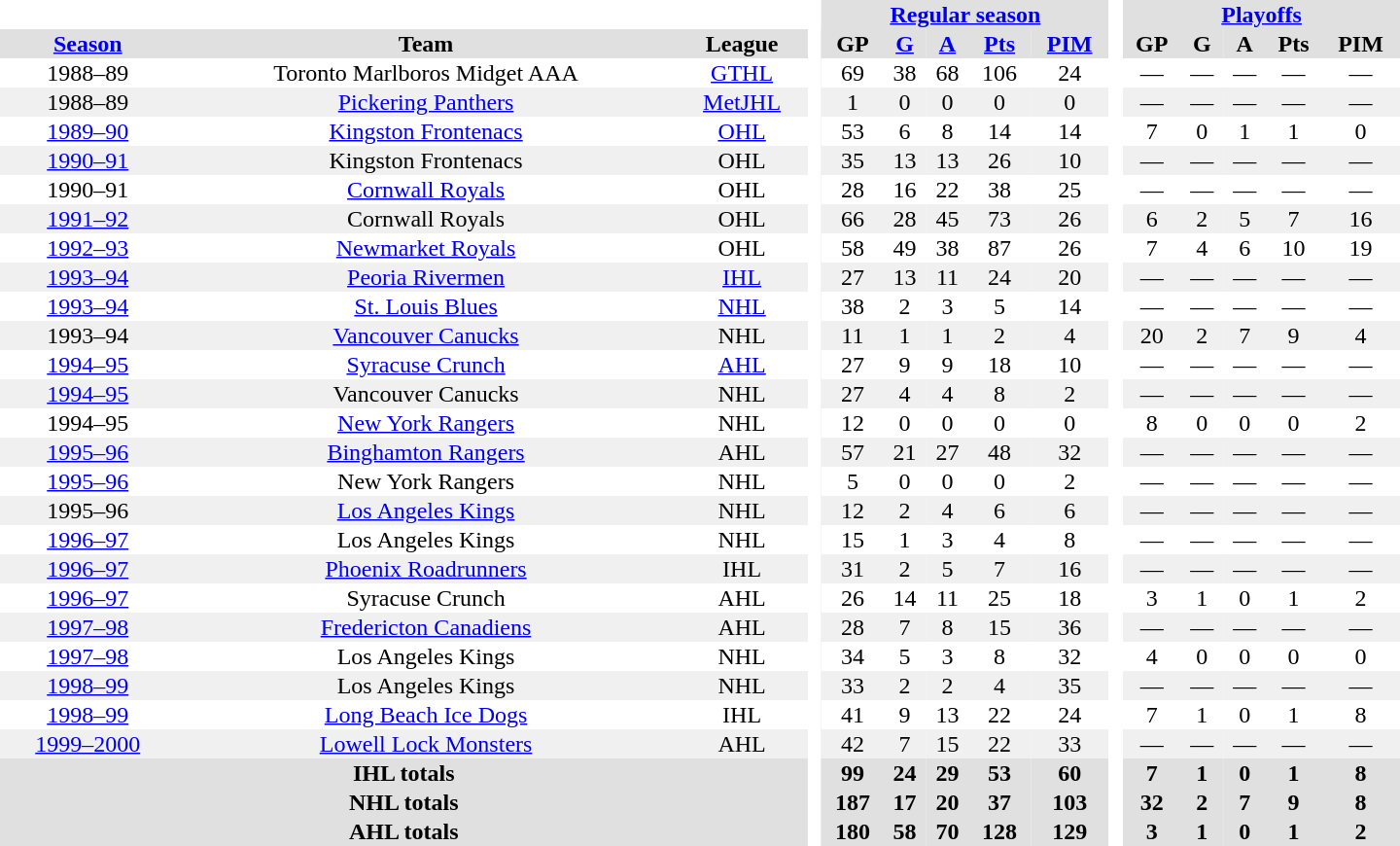<table border="0" cellpadding="1" cellspacing="0" style="text-align:center; width:60em">
<tr bgcolor="#e0e0e0">
<th colspan="3" bgcolor="#ffffff"> </th>
<th rowspan="99" bgcolor="#ffffff"> </th>
<th colspan="5"><a href='#'>Regular season</a></th>
<th rowspan="99" bgcolor="#ffffff"> </th>
<th colspan="5"><a href='#'>Playoffs</a></th>
</tr>
<tr bgcolor="#e0e0e0">
<th><a href='#'>Season</a></th>
<th>Team</th>
<th>League</th>
<th>GP</th>
<th><a href='#'>G</a></th>
<th><a href='#'>A</a></th>
<th><a href='#'>Pts</a></th>
<th><a href='#'>PIM</a></th>
<th>GP</th>
<th>G</th>
<th>A</th>
<th>Pts</th>
<th>PIM</th>
</tr>
<tr>
<td>1988–89</td>
<td>Toronto Marlboros Midget AAA</td>
<td><a href='#'>GTHL</a></td>
<td>69</td>
<td>38</td>
<td>68</td>
<td>106</td>
<td>24</td>
<td>—</td>
<td>—</td>
<td>—</td>
<td>—</td>
<td>—</td>
</tr>
<tr bgcolor="#f0f0f0">
<td>1988–89</td>
<td><a href='#'>Pickering Panthers</a></td>
<td><a href='#'>MetJHL</a></td>
<td>1</td>
<td>0</td>
<td>0</td>
<td>0</td>
<td>0</td>
<td>—</td>
<td>—</td>
<td>—</td>
<td>—</td>
<td>—</td>
</tr>
<tr>
<td><a href='#'>1989–90</a></td>
<td><a href='#'>Kingston Frontenacs</a></td>
<td><a href='#'>OHL</a></td>
<td>53</td>
<td>6</td>
<td>8</td>
<td>14</td>
<td>14</td>
<td>7</td>
<td>0</td>
<td>1</td>
<td>1</td>
<td>0</td>
</tr>
<tr bgcolor="#f0f0f0">
<td><a href='#'>1990–91</a></td>
<td>Kingston Frontenacs</td>
<td>OHL</td>
<td>35</td>
<td>13</td>
<td>13</td>
<td>26</td>
<td>10</td>
<td>—</td>
<td>—</td>
<td>—</td>
<td>—</td>
<td>—</td>
</tr>
<tr>
<td>1990–91</td>
<td><a href='#'>Cornwall Royals</a></td>
<td>OHL</td>
<td>28</td>
<td>16</td>
<td>22</td>
<td>38</td>
<td>25</td>
<td>—</td>
<td>—</td>
<td>—</td>
<td>—</td>
<td>—</td>
</tr>
<tr bgcolor="#f0f0f0">
<td><a href='#'>1991–92</a></td>
<td>Cornwall Royals</td>
<td>OHL</td>
<td>66</td>
<td>28</td>
<td>45</td>
<td>73</td>
<td>26</td>
<td>6</td>
<td>2</td>
<td>5</td>
<td>7</td>
<td>16</td>
</tr>
<tr>
<td><a href='#'>1992–93</a></td>
<td><a href='#'>Newmarket Royals</a></td>
<td>OHL</td>
<td>58</td>
<td>49</td>
<td>38</td>
<td>87</td>
<td>26</td>
<td>7</td>
<td>4</td>
<td>6</td>
<td>10</td>
<td>19</td>
</tr>
<tr bgcolor="#f0f0f0">
<td><a href='#'>1993–94</a></td>
<td><a href='#'>Peoria Rivermen</a></td>
<td><a href='#'>IHL</a></td>
<td>27</td>
<td>13</td>
<td>11</td>
<td>24</td>
<td>20</td>
<td>—</td>
<td>—</td>
<td>—</td>
<td>—</td>
<td>—</td>
</tr>
<tr>
<td><a href='#'>1993–94</a></td>
<td><a href='#'>St. Louis Blues</a></td>
<td><a href='#'>NHL</a></td>
<td>38</td>
<td>2</td>
<td>3</td>
<td>5</td>
<td>14</td>
<td>—</td>
<td>—</td>
<td>—</td>
<td>—</td>
<td>—</td>
</tr>
<tr bgcolor="#f0f0f0">
<td>1993–94</td>
<td><a href='#'>Vancouver Canucks</a></td>
<td>NHL</td>
<td>11</td>
<td>1</td>
<td>1</td>
<td>2</td>
<td>4</td>
<td>20</td>
<td>2</td>
<td>7</td>
<td>9</td>
<td>4</td>
</tr>
<tr>
<td><a href='#'>1994–95</a></td>
<td><a href='#'>Syracuse Crunch</a></td>
<td><a href='#'>AHL</a></td>
<td>27</td>
<td>9</td>
<td>9</td>
<td>18</td>
<td>10</td>
<td>—</td>
<td>—</td>
<td>—</td>
<td>—</td>
<td>—</td>
</tr>
<tr bgcolor="#f0f0f0">
<td><a href='#'>1994–95</a></td>
<td>Vancouver Canucks</td>
<td>NHL</td>
<td>27</td>
<td>4</td>
<td>4</td>
<td>8</td>
<td>2</td>
<td>—</td>
<td>—</td>
<td>—</td>
<td>—</td>
<td>—</td>
</tr>
<tr>
<td>1994–95</td>
<td><a href='#'>New York Rangers</a></td>
<td>NHL</td>
<td>12</td>
<td>0</td>
<td>0</td>
<td>0</td>
<td>0</td>
<td>8</td>
<td>0</td>
<td>0</td>
<td>0</td>
<td>2</td>
</tr>
<tr bgcolor="#f0f0f0">
<td><a href='#'>1995–96</a></td>
<td><a href='#'>Binghamton Rangers</a></td>
<td>AHL</td>
<td>57</td>
<td>21</td>
<td>27</td>
<td>48</td>
<td>32</td>
<td>—</td>
<td>—</td>
<td>—</td>
<td>—</td>
<td>—</td>
</tr>
<tr>
<td><a href='#'>1995–96</a></td>
<td>New York Rangers</td>
<td>NHL</td>
<td>5</td>
<td>0</td>
<td>0</td>
<td>0</td>
<td>2</td>
<td>—</td>
<td>—</td>
<td>—</td>
<td>—</td>
<td>—</td>
</tr>
<tr bgcolor="#f0f0f0">
<td>1995–96</td>
<td><a href='#'>Los Angeles Kings</a></td>
<td>NHL</td>
<td>12</td>
<td>2</td>
<td>4</td>
<td>6</td>
<td>6</td>
<td>—</td>
<td>—</td>
<td>—</td>
<td>—</td>
<td>—</td>
</tr>
<tr>
<td><a href='#'>1996–97</a></td>
<td>Los Angeles Kings</td>
<td>NHL</td>
<td>15</td>
<td>1</td>
<td>3</td>
<td>4</td>
<td>8</td>
<td>—</td>
<td>—</td>
<td>—</td>
<td>—</td>
<td>—</td>
</tr>
<tr bgcolor="#f0f0f0">
<td><a href='#'>1996–97</a></td>
<td><a href='#'>Phoenix Roadrunners</a></td>
<td>IHL</td>
<td>31</td>
<td>2</td>
<td>5</td>
<td>7</td>
<td>16</td>
<td>—</td>
<td>—</td>
<td>—</td>
<td>—</td>
<td>—</td>
</tr>
<tr>
<td><a href='#'>1996–97</a></td>
<td>Syracuse Crunch</td>
<td>AHL</td>
<td>26</td>
<td>14</td>
<td>11</td>
<td>25</td>
<td>18</td>
<td>3</td>
<td>1</td>
<td>0</td>
<td>1</td>
<td>2</td>
</tr>
<tr bgcolor="#f0f0f0">
<td><a href='#'>1997–98</a></td>
<td><a href='#'>Fredericton Canadiens</a></td>
<td>AHL</td>
<td>28</td>
<td>7</td>
<td>8</td>
<td>15</td>
<td>36</td>
<td>—</td>
<td>—</td>
<td>—</td>
<td>—</td>
<td>—</td>
</tr>
<tr>
<td><a href='#'>1997–98</a></td>
<td>Los Angeles Kings</td>
<td>NHL</td>
<td>34</td>
<td>5</td>
<td>3</td>
<td>8</td>
<td>32</td>
<td>4</td>
<td>0</td>
<td>0</td>
<td>0</td>
<td>0</td>
</tr>
<tr bgcolor="#f0f0f0">
<td><a href='#'>1998–99</a></td>
<td>Los Angeles Kings</td>
<td>NHL</td>
<td>33</td>
<td>2</td>
<td>2</td>
<td>4</td>
<td>35</td>
<td>—</td>
<td>—</td>
<td>—</td>
<td>—</td>
<td>—</td>
</tr>
<tr>
<td><a href='#'>1998–99</a></td>
<td><a href='#'>Long Beach Ice Dogs</a></td>
<td>IHL</td>
<td>41</td>
<td>9</td>
<td>13</td>
<td>22</td>
<td>24</td>
<td>7</td>
<td>1</td>
<td>0</td>
<td>1</td>
<td>8</td>
</tr>
<tr bgcolor="#f0f0f0">
<td><a href='#'>1999–2000</a></td>
<td><a href='#'>Lowell Lock Monsters</a></td>
<td>AHL</td>
<td>42</td>
<td>7</td>
<td>15</td>
<td>22</td>
<td>33</td>
<td>—</td>
<td>—</td>
<td>—</td>
<td>—</td>
<td>—</td>
</tr>
<tr bgcolor="#e0e0e0">
<th colspan="3">IHL totals</th>
<th>99</th>
<th>24</th>
<th>29</th>
<th>53</th>
<th>60</th>
<th>7</th>
<th>1</th>
<th>0</th>
<th>1</th>
<th>8</th>
</tr>
<tr bgcolor="#e0e0e0">
<th colspan="3">NHL totals</th>
<th>187</th>
<th>17</th>
<th>20</th>
<th>37</th>
<th>103</th>
<th>32</th>
<th>2</th>
<th>7</th>
<th>9</th>
<th>8</th>
</tr>
<tr bgcolor="#e0e0e0">
<th colspan="3">AHL totals</th>
<th>180</th>
<th>58</th>
<th>70</th>
<th>128</th>
<th>129</th>
<th>3</th>
<th>1</th>
<th>0</th>
<th>1</th>
<th>2</th>
</tr>
</table>
